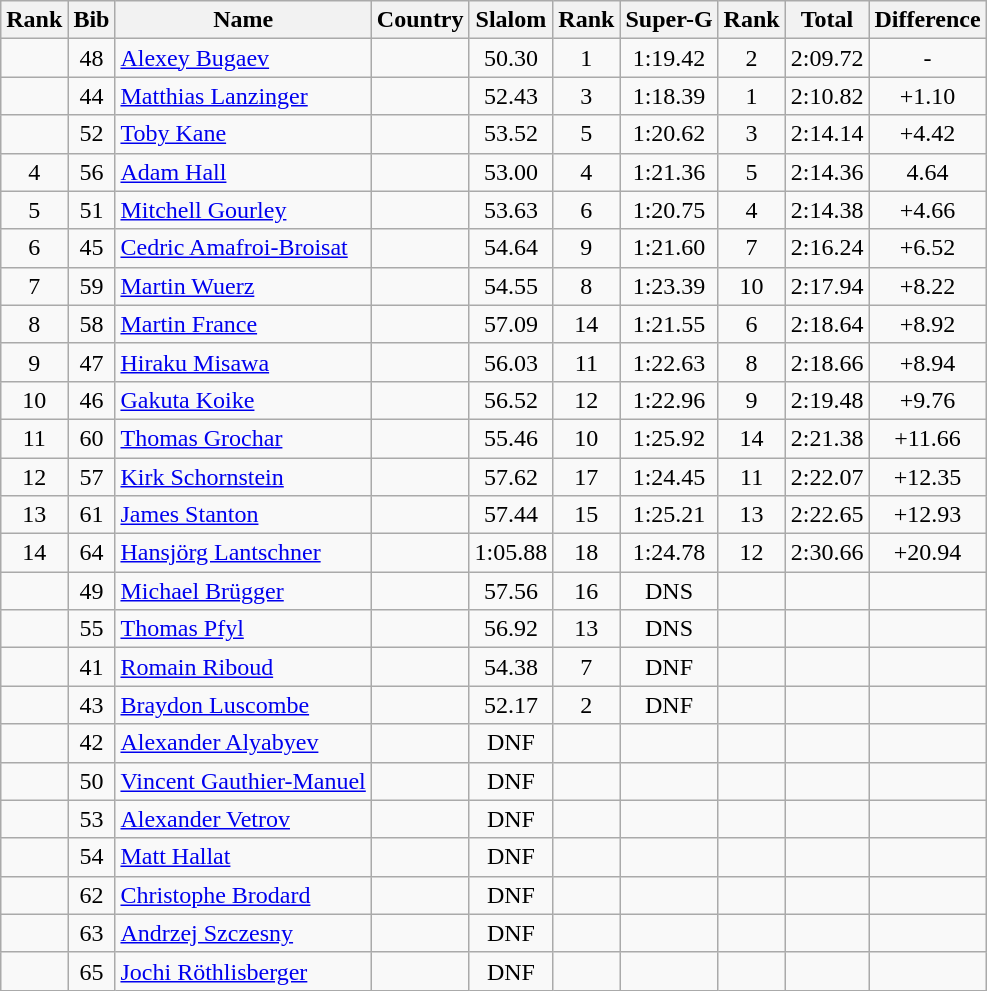<table class="wikitable sortable" style="text-align:center">
<tr>
<th>Rank</th>
<th>Bib</th>
<th>Name</th>
<th>Country</th>
<th>Slalom</th>
<th>Rank</th>
<th>Super-G</th>
<th>Rank</th>
<th>Total</th>
<th>Difference</th>
</tr>
<tr>
<td></td>
<td>48</td>
<td align=left><a href='#'>Alexey Bugaev</a></td>
<td align=left></td>
<td>50.30</td>
<td>1</td>
<td>1:19.42</td>
<td>2</td>
<td>2:09.72</td>
<td>-</td>
</tr>
<tr>
<td></td>
<td>44</td>
<td align=left><a href='#'>Matthias Lanzinger</a></td>
<td align=left></td>
<td>52.43</td>
<td>3</td>
<td>1:18.39</td>
<td>1</td>
<td>2:10.82</td>
<td>+1.10</td>
</tr>
<tr>
<td></td>
<td>52</td>
<td align=left><a href='#'>Toby Kane</a></td>
<td align=left></td>
<td>53.52</td>
<td>5</td>
<td>1:20.62</td>
<td>3</td>
<td>2:14.14</td>
<td>+4.42</td>
</tr>
<tr>
<td>4</td>
<td>56</td>
<td align=left><a href='#'>Adam Hall</a></td>
<td align=left></td>
<td>53.00</td>
<td>4</td>
<td>1:21.36</td>
<td>5</td>
<td>2:14.36</td>
<td>4.64</td>
</tr>
<tr>
<td>5</td>
<td>51</td>
<td align=left><a href='#'>Mitchell Gourley</a></td>
<td align=left></td>
<td>53.63</td>
<td>6</td>
<td>1:20.75</td>
<td>4</td>
<td>2:14.38</td>
<td>+4.66</td>
</tr>
<tr>
<td>6</td>
<td>45</td>
<td align=left><a href='#'>Cedric Amafroi-Broisat</a></td>
<td align=left></td>
<td>54.64</td>
<td>9</td>
<td>1:21.60</td>
<td>7</td>
<td>2:16.24</td>
<td>+6.52</td>
</tr>
<tr>
<td>7</td>
<td>59</td>
<td align=left><a href='#'>Martin Wuerz</a></td>
<td align=left></td>
<td>54.55</td>
<td>8</td>
<td>1:23.39</td>
<td>10</td>
<td>2:17.94</td>
<td>+8.22</td>
</tr>
<tr>
<td>8</td>
<td>58</td>
<td align=left><a href='#'>Martin France</a></td>
<td align=left></td>
<td>57.09</td>
<td>14</td>
<td>1:21.55</td>
<td>6</td>
<td>2:18.64</td>
<td>+8.92</td>
</tr>
<tr>
<td>9</td>
<td>47</td>
<td align=left><a href='#'>Hiraku Misawa</a></td>
<td align=left></td>
<td>56.03</td>
<td>11</td>
<td>1:22.63</td>
<td>8</td>
<td>2:18.66</td>
<td>+8.94</td>
</tr>
<tr>
<td>10</td>
<td>46</td>
<td align=left><a href='#'>Gakuta Koike</a></td>
<td align=left></td>
<td>56.52</td>
<td>12</td>
<td>1:22.96</td>
<td>9</td>
<td>2:19.48</td>
<td>+9.76</td>
</tr>
<tr>
<td>11</td>
<td>60</td>
<td align=left><a href='#'>Thomas Grochar</a></td>
<td align=left></td>
<td>55.46</td>
<td>10</td>
<td>1:25.92</td>
<td>14</td>
<td>2:21.38</td>
<td>+11.66</td>
</tr>
<tr>
<td>12</td>
<td>57</td>
<td align=left><a href='#'>Kirk Schornstein</a></td>
<td align=left></td>
<td>57.62</td>
<td>17</td>
<td>1:24.45</td>
<td>11</td>
<td>2:22.07</td>
<td>+12.35</td>
</tr>
<tr>
<td>13</td>
<td>61</td>
<td align=left><a href='#'>James Stanton</a></td>
<td align=left></td>
<td>57.44</td>
<td>15</td>
<td>1:25.21</td>
<td>13</td>
<td>2:22.65</td>
<td>+12.93</td>
</tr>
<tr>
<td>14</td>
<td>64</td>
<td align=left><a href='#'>Hansjörg Lantschner</a></td>
<td align=left></td>
<td>1:05.88</td>
<td>18</td>
<td>1:24.78</td>
<td>12</td>
<td>2:30.66</td>
<td>+20.94</td>
</tr>
<tr>
<td></td>
<td>49</td>
<td align=left><a href='#'>Michael Brügger</a></td>
<td align=left></td>
<td>57.56</td>
<td>16</td>
<td>DNS</td>
<td></td>
<td></td>
<td></td>
</tr>
<tr>
<td></td>
<td>55</td>
<td align=left><a href='#'>Thomas Pfyl</a></td>
<td align=left></td>
<td>56.92</td>
<td>13</td>
<td>DNS</td>
<td></td>
<td></td>
<td></td>
</tr>
<tr>
<td></td>
<td>41</td>
<td align=left><a href='#'>Romain Riboud</a></td>
<td align=left></td>
<td>54.38</td>
<td>7</td>
<td>DNF</td>
<td></td>
<td></td>
<td></td>
</tr>
<tr>
<td></td>
<td>43</td>
<td align=left><a href='#'>Braydon Luscombe</a></td>
<td align=left></td>
<td>52.17</td>
<td>2</td>
<td>DNF</td>
<td></td>
<td></td>
<td></td>
</tr>
<tr>
<td></td>
<td>42</td>
<td align=left><a href='#'>Alexander Alyabyev</a></td>
<td align=left></td>
<td>DNF</td>
<td></td>
<td></td>
<td></td>
<td></td>
<td></td>
</tr>
<tr>
<td></td>
<td>50</td>
<td align=left><a href='#'>Vincent Gauthier-Manuel</a></td>
<td align=left></td>
<td>DNF</td>
<td></td>
<td></td>
<td></td>
<td></td>
<td></td>
</tr>
<tr>
<td></td>
<td>53</td>
<td align=left><a href='#'>Alexander Vetrov</a></td>
<td align=left></td>
<td>DNF</td>
<td></td>
<td></td>
<td></td>
<td></td>
<td></td>
</tr>
<tr>
<td></td>
<td>54</td>
<td align=left><a href='#'>Matt Hallat</a></td>
<td align=left></td>
<td>DNF</td>
<td></td>
<td></td>
<td></td>
<td></td>
<td></td>
</tr>
<tr>
<td></td>
<td>62</td>
<td align=left><a href='#'>Christophe Brodard</a></td>
<td align=left></td>
<td>DNF</td>
<td></td>
<td></td>
<td></td>
<td></td>
<td></td>
</tr>
<tr>
<td></td>
<td>63</td>
<td align=left><a href='#'>Andrzej Szczesny</a></td>
<td align=left></td>
<td>DNF</td>
<td></td>
<td></td>
<td></td>
<td></td>
<td></td>
</tr>
<tr>
<td></td>
<td>65</td>
<td align=left><a href='#'>Jochi Röthlisberger</a></td>
<td align=left></td>
<td>DNF</td>
<td></td>
<td></td>
<td></td>
<td></td>
<td></td>
</tr>
</table>
